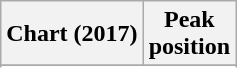<table class="wikitable sortable plainrowheaders">
<tr>
<th scope="col">Chart (2017)</th>
<th scope="col">Peak<br>position</th>
</tr>
<tr>
</tr>
<tr>
</tr>
</table>
